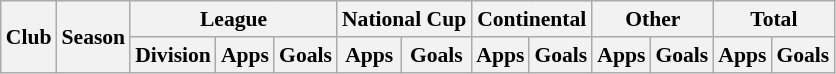<table class="wikitable" style="font-size:90%; text-align:center;">
<tr>
<th rowspan="2">Club</th>
<th rowspan="2">Season</th>
<th colspan="3">League</th>
<th colspan="2">National Cup</th>
<th colspan="2">Continental</th>
<th colspan="2">Other</th>
<th colspan="2">Total</th>
</tr>
<tr>
<th>Division</th>
<th>Apps</th>
<th>Goals</th>
<th>Apps</th>
<th>Goals</th>
<th>Apps</th>
<th>Goals</th>
<th>Apps</th>
<th>Goals</th>
<th>Apps</th>
<th>Goals</th>
</tr>
</table>
